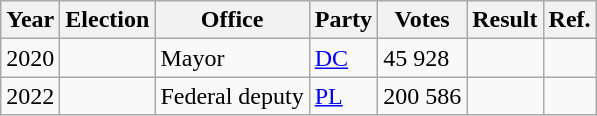<table class="wikitable">
<tr>
<th>Year</th>
<th>Election</th>
<th>Office</th>
<th>Party</th>
<th>Votes</th>
<th>Result</th>
<th>Ref.</th>
</tr>
<tr>
<td>2020</td>
<td></td>
<td>Mayor</td>
<td><a href='#'>DC</a></td>
<td>45 928</td>
<td></td>
<td></td>
</tr>
<tr>
<td>2022</td>
<td></td>
<td>Federal deputy</td>
<td><a href='#'>PL</a></td>
<td>200 586</td>
<td></td>
<td></td>
</tr>
</table>
